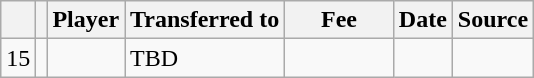<table class="wikitable plainrowheaders sortable">
<tr>
<th></th>
<th></th>
<th scope=col>Player</th>
<th>Transferred to</th>
<th !scope=col; style="width: 65px;">Fee</th>
<th scope=col>Date</th>
<th scope=col>Source</th>
</tr>
<tr>
<td align=center>15</td>
<td align=center></td>
<td></td>
<td>TBD</td>
<td></td>
<td></td>
<td></td>
</tr>
</table>
